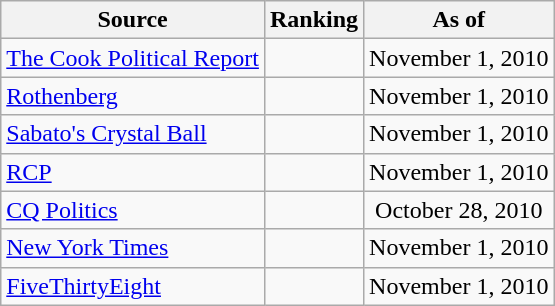<table class="wikitable" style="text-align:center">
<tr>
<th>Source</th>
<th>Ranking</th>
<th>As of</th>
</tr>
<tr>
<td align=left><a href='#'>The Cook Political Report</a></td>
<td></td>
<td>November 1, 2010</td>
</tr>
<tr>
<td align=left><a href='#'>Rothenberg</a></td>
<td></td>
<td>November 1, 2010</td>
</tr>
<tr>
<td align=left><a href='#'>Sabato's Crystal Ball</a></td>
<td></td>
<td>November 1, 2010</td>
</tr>
<tr>
<td align="left"><a href='#'>RCP</a></td>
<td></td>
<td>November 1, 2010</td>
</tr>
<tr>
<td align=left><a href='#'>CQ Politics</a></td>
<td></td>
<td>October 28, 2010</td>
</tr>
<tr>
<td align=left><a href='#'>New York Times</a></td>
<td></td>
<td>November 1, 2010</td>
</tr>
<tr>
<td align=left><a href='#'>FiveThirtyEight</a></td>
<td></td>
<td>November 1, 2010</td>
</tr>
</table>
